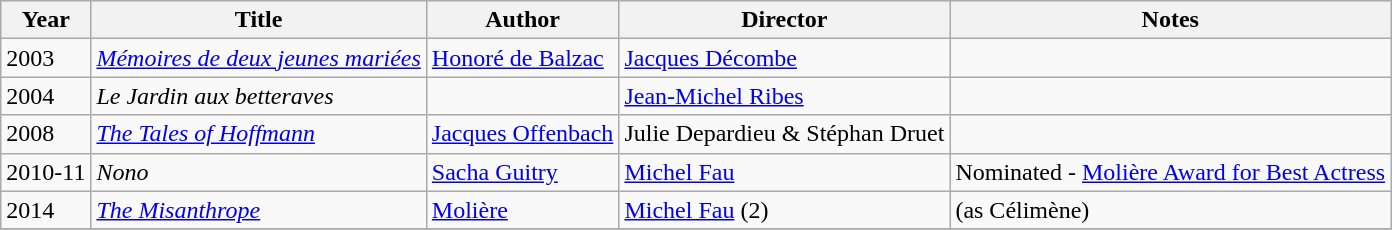<table class="wikitable">
<tr>
<th>Year</th>
<th>Title</th>
<th>Author</th>
<th>Director</th>
<th>Notes</th>
</tr>
<tr>
<td>2003</td>
<td><em><a href='#'>Mémoires de deux jeunes mariées</a></em></td>
<td><a href='#'>Honoré de Balzac</a></td>
<td><a href='#'>Jacques Décombe</a></td>
<td></td>
</tr>
<tr>
<td>2004</td>
<td><em>Le Jardin aux betteraves</em></td>
<td></td>
<td><a href='#'>Jean-Michel Ribes</a></td>
<td></td>
</tr>
<tr>
<td>2008</td>
<td><em><a href='#'>The Tales of Hoffmann</a></em></td>
<td><a href='#'>Jacques Offenbach</a></td>
<td>Julie Depardieu & Stéphan Druet</td>
<td></td>
</tr>
<tr>
<td>2010-11</td>
<td><em>Nono</em></td>
<td><a href='#'>Sacha Guitry</a></td>
<td><a href='#'>Michel Fau</a></td>
<td>Nominated - <a href='#'>Molière Award for Best Actress</a></td>
</tr>
<tr>
<td>2014</td>
<td><em><a href='#'>The Misanthrope</a></em></td>
<td><a href='#'>Molière</a></td>
<td><a href='#'>Michel Fau</a> (2)</td>
<td>(as Célimène)</td>
</tr>
<tr>
</tr>
</table>
